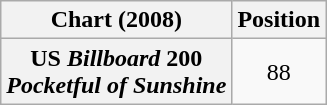<table class="wikitable plainrowheaders" style="text-align:center">
<tr>
<th scope="col">Chart (2008)</th>
<th scope="col">Position</th>
</tr>
<tr>
<th scope="row">US <em>Billboard</em> 200<br><em>Pocketful of Sunshine</em></th>
<td>88</td>
</tr>
</table>
